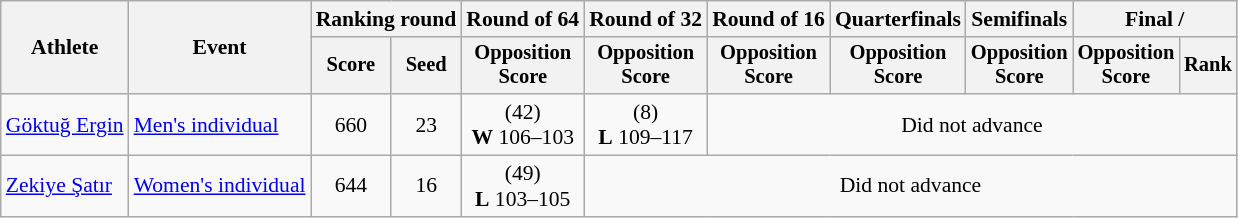<table class="wikitable" style="font-size:90%">
<tr>
<th rowspan="2">Athlete</th>
<th rowspan="2">Event</th>
<th colspan="2">Ranking round</th>
<th>Round of 64</th>
<th>Round of 32</th>
<th>Round of 16</th>
<th>Quarterfinals</th>
<th>Semifinals</th>
<th colspan="2">Final / </th>
</tr>
<tr style="font-size:95%">
<th>Score</th>
<th>Seed</th>
<th>Opposition<br>Score</th>
<th>Opposition<br>Score</th>
<th>Opposition<br>Score</th>
<th>Opposition<br>Score</th>
<th>Opposition<br>Score</th>
<th>Opposition<br>Score</th>
<th>Rank</th>
</tr>
<tr align=center>
<td align=left><a href='#'>Göktuğ Ergin</a></td>
<td align=left><a href='#'>Men's individual</a></td>
<td>660</td>
<td>23</td>
<td> (42)<br><strong>W</strong> 106–103</td>
<td> (8)<br><strong>L</strong> 109–117</td>
<td colspan=5>Did not advance</td>
</tr>
<tr align=center>
<td align=left><a href='#'>Zekiye Şatır</a></td>
<td align=left><a href='#'>Women's individual</a></td>
<td>644</td>
<td>16</td>
<td> (49)<br><strong>L</strong> 103–105</td>
<td colspan=6>Did not advance</td>
</tr>
</table>
